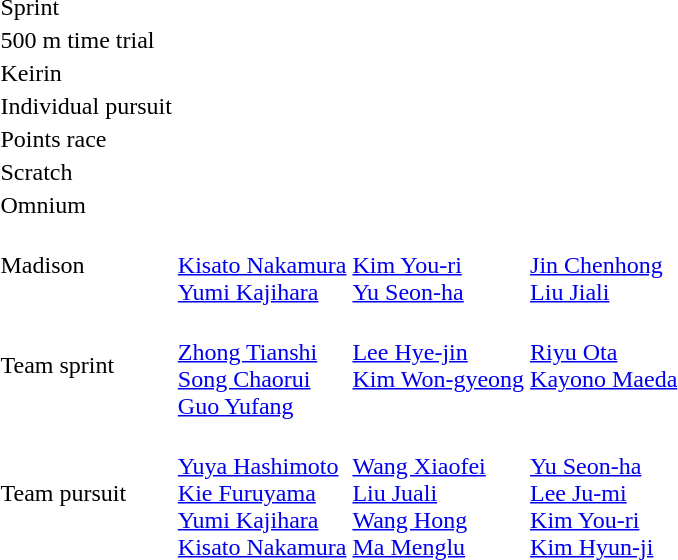<table>
<tr>
<td>Sprint</td>
<td></td>
<td></td>
<td></td>
</tr>
<tr>
<td>500 m time trial</td>
<td></td>
<td></td>
<td></td>
</tr>
<tr>
<td>Keirin</td>
<td></td>
<td></td>
<td></td>
</tr>
<tr>
<td>Individual pursuit</td>
<td></td>
<td></td>
<td></td>
</tr>
<tr>
<td>Points race</td>
<td></td>
<td></td>
<td></td>
</tr>
<tr>
<td>Scratch</td>
<td></td>
<td></td>
<td></td>
</tr>
<tr>
<td>Omnium</td>
<td></td>
<td></td>
<td></td>
</tr>
<tr>
<td>Madison</td>
<td><br><a href='#'>Kisato Nakamura</a><br><a href='#'>Yumi Kajihara</a></td>
<td><br><a href='#'>Kim You-ri</a><br><a href='#'>Yu Seon-ha</a></td>
<td><br><a href='#'>Jin Chenhong</a><br><a href='#'>Liu Jiali</a></td>
</tr>
<tr>
<td>Team sprint</td>
<td><br><a href='#'>Zhong Tianshi</a><br><a href='#'>Song Chaorui</a><br><a href='#'>Guo Yufang</a></td>
<td valign=top><br><a href='#'>Lee Hye-jin</a><br><a href='#'>Kim Won-gyeong</a></td>
<td valign=top><br><a href='#'>Riyu Ota</a><br><a href='#'>Kayono Maeda</a></td>
</tr>
<tr>
<td>Team pursuit</td>
<td><br><a href='#'>Yuya Hashimoto</a><br><a href='#'>Kie Furuyama</a><br><a href='#'>Yumi Kajihara</a><br><a href='#'>Kisato Nakamura</a></td>
<td><br><a href='#'>Wang Xiaofei</a><br><a href='#'>Liu Juali</a><br><a href='#'>Wang Hong</a><br><a href='#'>Ma Menglu</a></td>
<td><br><a href='#'>Yu Seon-ha</a><br><a href='#'>Lee Ju-mi</a><br><a href='#'>Kim You-ri</a><br><a href='#'>Kim Hyun-ji</a></td>
</tr>
</table>
